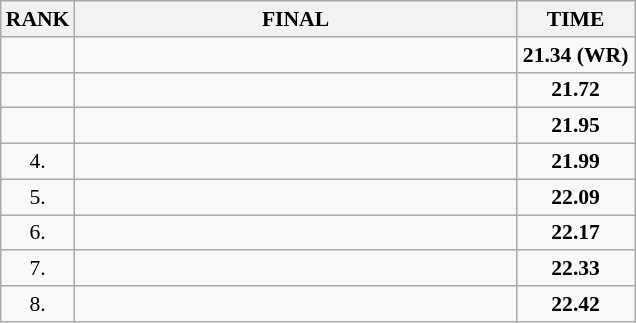<table class="wikitable" style="border-collapse: collapse; font-size: 90%;">
<tr>
<th>RANK</th>
<th style="width: 20em">FINAL</th>
<th style="width: 5em">TIME</th>
</tr>
<tr>
<td align="center"></td>
<td></td>
<td align="center"><strong>21.34 (WR)</strong></td>
</tr>
<tr>
<td align="center"></td>
<td></td>
<td align="center"><strong>21.72</strong></td>
</tr>
<tr>
<td align="center"></td>
<td></td>
<td align="center"><strong>21.95</strong></td>
</tr>
<tr>
<td align="center">4.</td>
<td></td>
<td align="center"><strong>21.99</strong></td>
</tr>
<tr>
<td align="center">5.</td>
<td></td>
<td align="center"><strong>22.09</strong></td>
</tr>
<tr>
<td align="center">6.</td>
<td></td>
<td align="center"><strong>22.17</strong></td>
</tr>
<tr>
<td align="center">7.</td>
<td></td>
<td align="center"><strong>22.33</strong></td>
</tr>
<tr>
<td align="center">8.</td>
<td></td>
<td align="center"><strong>22.42</strong></td>
</tr>
</table>
